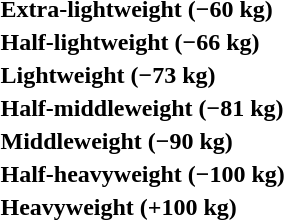<table>
<tr>
<th rowspan=2 style="text-align:left;">Extra-lightweight (−60 kg)</th>
<td rowspan=2></td>
<td rowspan=2></td>
<td></td>
</tr>
<tr>
<td></td>
</tr>
<tr>
<th rowspan=2 style="text-align:left;">Half-lightweight (−66 kg)</th>
<td rowspan=2></td>
<td rowspan=2></td>
<td></td>
</tr>
<tr>
<td></td>
</tr>
<tr>
<th rowspan=2 style="text-align:left;">Lightweight (−73 kg)</th>
<td rowspan=2></td>
<td rowspan=2></td>
<td></td>
</tr>
<tr>
<td></td>
</tr>
<tr>
<th rowspan=2 style="text-align:left;">Half-middleweight (−81 kg)</th>
<td rowspan=2></td>
<td rowspan=2></td>
<td></td>
</tr>
<tr>
<td></td>
</tr>
<tr>
<th rowspan=2 style="text-align:left;">Middleweight (−90 kg)</th>
<td rowspan=2></td>
<td rowspan=2></td>
<td></td>
</tr>
<tr>
<td></td>
</tr>
<tr>
<th rowspan=2 style="text-align:left;">Half-heavyweight (−100 kg)</th>
<td rowspan=2></td>
<td rowspan=2></td>
<td></td>
</tr>
<tr>
<td></td>
</tr>
<tr>
<th rowspan=2 style="text-align:left;">Heavyweight (+100 kg)</th>
<td rowspan=2></td>
<td rowspan=2></td>
<td></td>
</tr>
<tr>
<td></td>
</tr>
</table>
